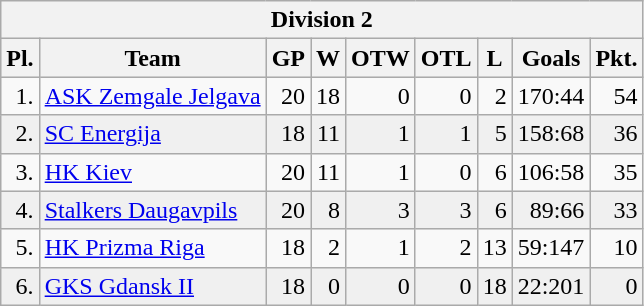<table class="wikitable">
<tr>
<th colspan="10">Division 2</th>
</tr>
<tr bgcolor = "#e0e0e0">
<th>Pl.</th>
<th>Team</th>
<th>GP</th>
<th>W</th>
<th>OTW</th>
<th>OTL</th>
<th>L</th>
<th>Goals</th>
<th>Pkt.</th>
</tr>
<tr align="right">
<td>1.</td>
<td align="left"><a href='#'>ASK Zemgale Jelgava</a></td>
<td>20</td>
<td>18</td>
<td>0</td>
<td>0</td>
<td>2</td>
<td>170:44</td>
<td>54</td>
</tr>
<tr align="right" bgcolor="#f0f0f0">
<td>2.</td>
<td align="left"><a href='#'>SC Energija</a></td>
<td>18</td>
<td>11</td>
<td>1</td>
<td>1</td>
<td>5</td>
<td>158:68</td>
<td>36</td>
</tr>
<tr align="right">
<td>3.</td>
<td align="left"><a href='#'>HK Kiev</a></td>
<td>20</td>
<td>11</td>
<td>1</td>
<td>0</td>
<td>6</td>
<td>106:58</td>
<td>35</td>
</tr>
<tr align="right" bgcolor="#f0f0f0">
<td>4.</td>
<td align="left"><a href='#'>Stalkers Daugavpils</a></td>
<td>20</td>
<td>8</td>
<td>3</td>
<td>3</td>
<td>6</td>
<td>89:66</td>
<td>33</td>
</tr>
<tr align="right">
<td>5.</td>
<td align="left"><a href='#'>HK Prizma Riga</a></td>
<td>18</td>
<td>2</td>
<td>1</td>
<td>2</td>
<td>13</td>
<td>59:147</td>
<td>10</td>
</tr>
<tr align="right" bgcolor="#f0f0f0">
<td>6.</td>
<td align="left"><a href='#'>GKS Gdansk II</a></td>
<td>18</td>
<td>0</td>
<td>0</td>
<td>0</td>
<td>18</td>
<td>22:201</td>
<td>0</td>
</tr>
</table>
